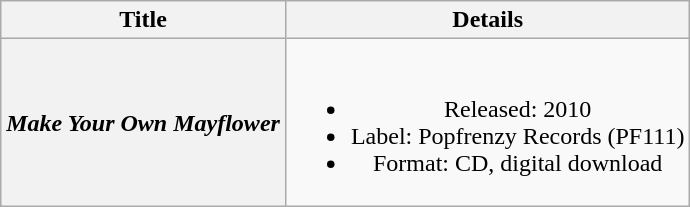<table class="wikitable plainrowheaders" style="text-align:center;" border="1">
<tr>
<th>Title</th>
<th>Details</th>
</tr>
<tr>
<th scope="row"><em>Make Your Own Mayflower</em></th>
<td><br><ul><li>Released: 2010</li><li>Label: Popfrenzy Records (PF111)</li><li>Format: CD, digital download</li></ul></td>
</tr>
</table>
